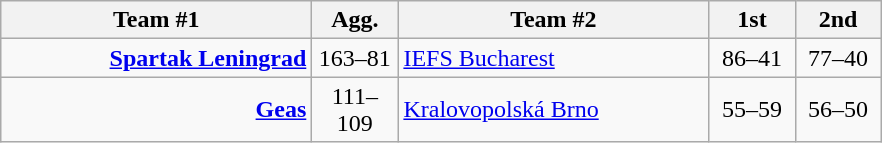<table class=wikitable style="text-align:center">
<tr>
<th width=200>Team #1</th>
<th width=50>Agg.</th>
<th width=200>Team #2</th>
<th width=50>1st</th>
<th width=50>2nd</th>
</tr>
<tr>
<td align=right><strong><a href='#'>Spartak Leningrad</a></strong> </td>
<td>163–81</td>
<td align=left> <a href='#'>IEFS Bucharest</a></td>
<td align=center>86–41</td>
<td align=center>77–40</td>
</tr>
<tr>
<td align=right><strong><a href='#'>Geas</a></strong> </td>
<td>111–109</td>
<td align=left> <a href='#'>Kralovopolská Brno</a></td>
<td align=center>55–59</td>
<td align=center>56–50</td>
</tr>
</table>
